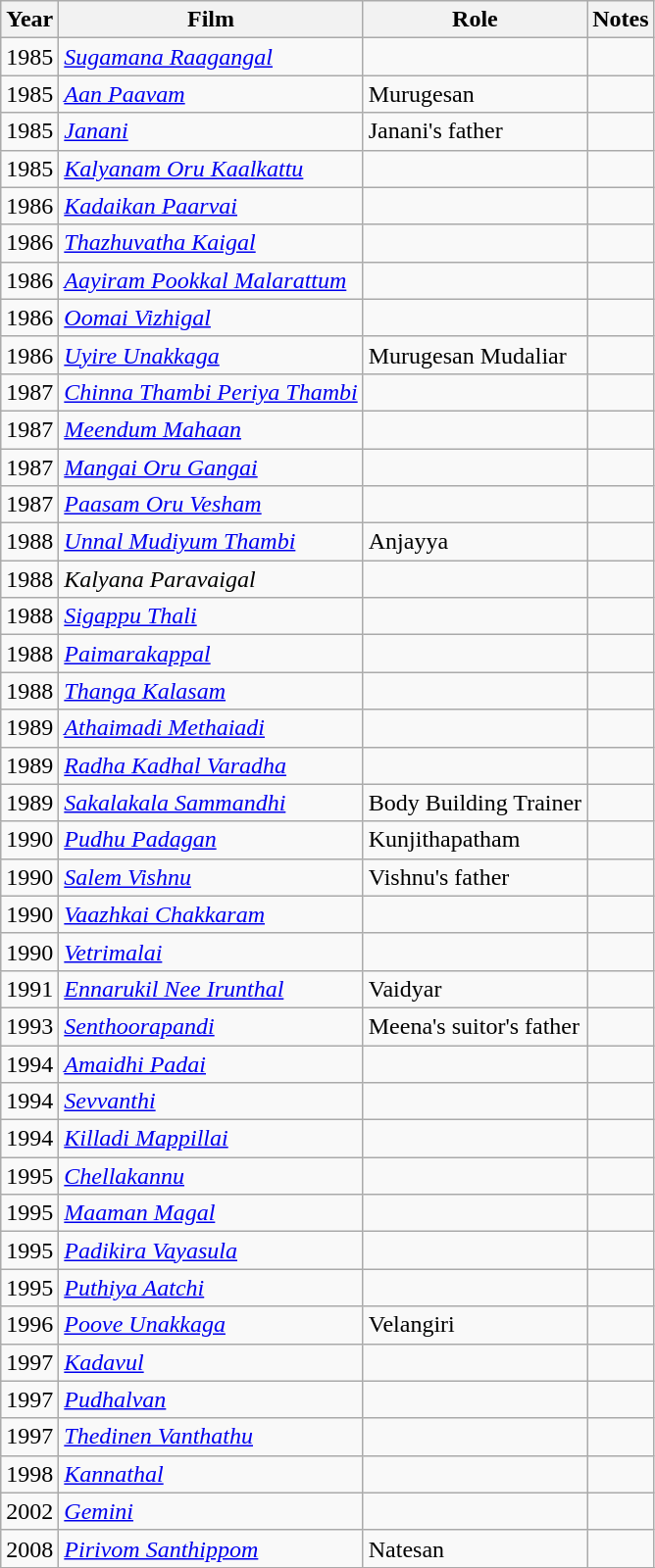<table class="wikitable sortable">
<tr>
<th>Year</th>
<th>Film</th>
<th>Role</th>
<th class=unsortable>Notes</th>
</tr>
<tr>
<td>1985</td>
<td><em><a href='#'>Sugamana Raagangal</a></em></td>
<td></td>
<td></td>
</tr>
<tr>
<td>1985</td>
<td><em><a href='#'>Aan Paavam</a></em></td>
<td>Murugesan</td>
<td></td>
</tr>
<tr>
<td>1985</td>
<td><em><a href='#'>Janani</a></em></td>
<td>Janani's father</td>
<td></td>
</tr>
<tr>
<td>1985</td>
<td><em><a href='#'>Kalyanam Oru Kaalkattu</a></em></td>
<td></td>
<td></td>
</tr>
<tr>
<td>1986</td>
<td><em><a href='#'>Kadaikan Paarvai</a></em></td>
<td></td>
<td></td>
</tr>
<tr>
<td>1986</td>
<td><em><a href='#'>Thazhuvatha Kaigal</a></em></td>
<td></td>
<td></td>
</tr>
<tr>
<td>1986</td>
<td><em><a href='#'>Aayiram Pookkal Malarattum</a></em></td>
<td></td>
<td></td>
</tr>
<tr>
<td>1986</td>
<td><em><a href='#'>Oomai Vizhigal</a></em></td>
<td></td>
<td></td>
</tr>
<tr>
<td>1986</td>
<td><em><a href='#'>Uyire Unakkaga</a></em></td>
<td>Murugesan Mudaliar</td>
<td></td>
</tr>
<tr>
<td>1987</td>
<td><em><a href='#'>Chinna Thambi Periya Thambi</a></em></td>
<td></td>
<td></td>
</tr>
<tr>
<td>1987</td>
<td><em><a href='#'>Meendum Mahaan</a></em></td>
<td></td>
<td></td>
</tr>
<tr>
<td>1987</td>
<td><em><a href='#'>Mangai Oru Gangai</a></em></td>
<td></td>
<td></td>
</tr>
<tr>
<td>1987</td>
<td><em><a href='#'>Paasam Oru Vesham</a></em></td>
<td></td>
<td></td>
</tr>
<tr>
<td>1988</td>
<td><em><a href='#'>Unnal Mudiyum Thambi</a></em></td>
<td>Anjayya</td>
<td></td>
</tr>
<tr>
<td>1988</td>
<td><em>Kalyana Paravaigal</em></td>
<td></td>
<td></td>
</tr>
<tr>
<td>1988</td>
<td><em><a href='#'>Sigappu Thali</a></em></td>
<td></td>
<td></td>
</tr>
<tr>
<td>1988</td>
<td><em><a href='#'>Paimarakappal </a></em></td>
<td></td>
<td></td>
</tr>
<tr>
<td>1988</td>
<td><em><a href='#'>Thanga Kalasam</a></em></td>
<td></td>
<td></td>
</tr>
<tr>
<td>1989</td>
<td><em><a href='#'>Athaimadi Methaiadi</a></em></td>
<td></td>
<td></td>
</tr>
<tr>
<td>1989</td>
<td><em><a href='#'>Radha Kadhal Varadha</a></em></td>
<td></td>
<td></td>
</tr>
<tr>
<td>1989</td>
<td><em><a href='#'>Sakalakala Sammandhi</a></em></td>
<td>Body Building Trainer</td>
<td></td>
</tr>
<tr>
<td>1990</td>
<td><em><a href='#'>Pudhu Padagan</a></em></td>
<td>Kunjithapatham</td>
<td></td>
</tr>
<tr>
<td>1990</td>
<td><em><a href='#'>Salem Vishnu</a></em></td>
<td>Vishnu's father</td>
<td></td>
</tr>
<tr>
<td>1990</td>
<td><em><a href='#'>Vaazhkai Chakkaram</a></em></td>
<td></td>
<td></td>
</tr>
<tr>
<td>1990</td>
<td><em><a href='#'>Vetrimalai</a></em></td>
<td></td>
<td></td>
</tr>
<tr>
<td>1991</td>
<td><em><a href='#'>Ennarukil Nee Irunthal</a></em></td>
<td>Vaidyar</td>
<td></td>
</tr>
<tr>
<td>1993</td>
<td><em><a href='#'>Senthoorapandi</a></em></td>
<td>Meena's suitor's father</td>
<td></td>
</tr>
<tr>
<td>1994</td>
<td><em><a href='#'>Amaidhi Padai</a></em></td>
<td></td>
<td></td>
</tr>
<tr>
<td>1994</td>
<td><em><a href='#'>Sevvanthi</a></em></td>
<td></td>
<td></td>
</tr>
<tr>
<td>1994</td>
<td><em><a href='#'>Killadi Mappillai</a></em></td>
<td></td>
<td></td>
</tr>
<tr>
<td>1995</td>
<td><em><a href='#'>Chellakannu</a></em></td>
<td></td>
<td></td>
</tr>
<tr>
<td>1995</td>
<td><em><a href='#'>Maaman Magal</a></em></td>
<td></td>
<td></td>
</tr>
<tr>
<td>1995</td>
<td><em><a href='#'>Padikira Vayasula</a></em></td>
<td></td>
<td></td>
</tr>
<tr>
<td>1995</td>
<td><em><a href='#'>Puthiya Aatchi</a></em></td>
<td></td>
<td></td>
</tr>
<tr>
<td>1996</td>
<td><em><a href='#'>Poove Unakkaga</a></em></td>
<td>Velangiri</td>
<td></td>
</tr>
<tr>
<td>1997</td>
<td><em><a href='#'>Kadavul</a></em></td>
<td></td>
<td></td>
</tr>
<tr>
<td>1997</td>
<td><em><a href='#'>Pudhalvan</a></em></td>
<td></td>
<td></td>
</tr>
<tr>
<td>1997</td>
<td><em><a href='#'>Thedinen Vanthathu</a></em></td>
<td></td>
<td></td>
</tr>
<tr>
<td>1998</td>
<td><em><a href='#'>Kannathal</a></em></td>
<td></td>
<td></td>
</tr>
<tr>
<td>2002</td>
<td><em><a href='#'>Gemini</a></em></td>
<td></td>
<td></td>
</tr>
<tr>
<td>2008</td>
<td><em><a href='#'>Pirivom Santhippom</a></em></td>
<td>Natesan</td>
<td></td>
</tr>
<tr>
</tr>
</table>
